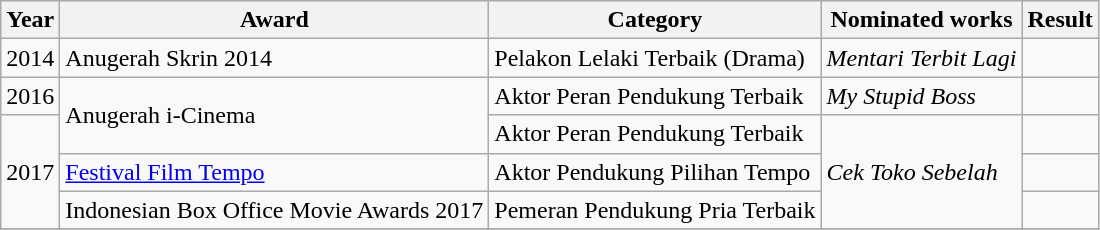<table class="wikitable">
<tr>
<th>Year</th>
<th>Award</th>
<th>Category</th>
<th>Nominated works</th>
<th>Result</th>
</tr>
<tr>
<td>2014</td>
<td>Anugerah Skrin 2014</td>
<td>Pelakon Lelaki Terbaik (Drama)</td>
<td><em>Mentari Terbit Lagi</em></td>
<td></td>
</tr>
<tr>
<td>2016</td>
<td rowspan="2">Anugerah i-Cinema</td>
<td>Aktor Peran Pendukung Terbaik</td>
<td><em>My Stupid Boss</em></td>
<td></td>
</tr>
<tr>
<td rowspan="3">2017</td>
<td>Aktor Peran Pendukung Terbaik</td>
<td rowspan="3"><em>Cek Toko Sebelah</em></td>
<td></td>
</tr>
<tr>
<td><a href='#'>Festival Film Tempo</a></td>
<td>Aktor Pendukung Pilihan Tempo</td>
<td></td>
</tr>
<tr>
<td>Indonesian Box Office Movie Awards 2017</td>
<td>Pemeran Pendukung Pria Terbaik</td>
<td></td>
</tr>
<tr>
</tr>
</table>
